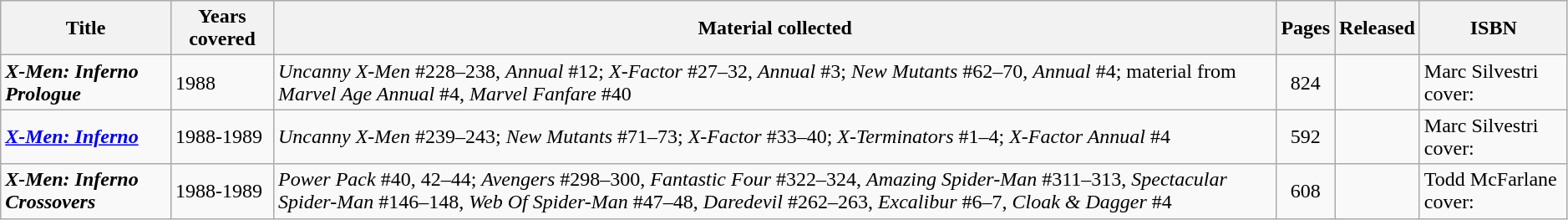<table class="wikitable sortable" width=99%>
<tr>
<th>Title</th>
<th>Years covered</th>
<th class="unsortable">Material collected</th>
<th>Pages</th>
<th>Released</th>
<th class="unsortable">ISBN</th>
</tr>
<tr>
<td><strong><em>X-Men: Inferno Prologue</em></strong></td>
<td>1988</td>
<td><em>Uncanny X-Men</em> #228–238, <em>Annual</em> #12; <em>X-Factor</em> #27–32, <em>Annual</em> #3; <em>New Mutants</em> #62–70, <em>Annual</em> #4; material from <em>Marvel Age Annual</em> #4, <em>Marvel Fanfare</em> #40</td>
<td style="text-align: center;">824</td>
<td></td>
<td>Marc Silvestri cover: </td>
</tr>
<tr>
<td><strong><em><a href='#'>X-Men: Inferno</a></em></strong></td>
<td>1988-1989</td>
<td><em>Uncanny X-Men</em> #239–243; <em>New Mutants</em> #71–73; <em>X-Factor</em> #33–40; <em>X-Terminators</em> #1–4; <em>X-Factor Annual</em> #4</td>
<td style="text-align: center;">592</td>
<td></td>
<td>Marc Silvestri cover: </td>
</tr>
<tr>
<td><strong><em>X-Men: Inferno Crossovers</em></strong></td>
<td>1988-1989</td>
<td><em>Power Pack</em> #40, 42–44; <em>Avengers</em> #298–300, <em>Fantastic Four</em> #322–324, <em>Amazing Spider-Man</em> #311–313, <em>Spectacular Spider-Man</em> #146–148, <em>Web Of Spider-Man</em> #47–48, <em>Daredevil</em> #262–263, <em>Excalibur</em> #6–7, <em>Cloak & Dagger</em> #4</td>
<td style="text-align: center;">608</td>
<td></td>
<td>Todd McFarlane cover: </td>
</tr>
</table>
